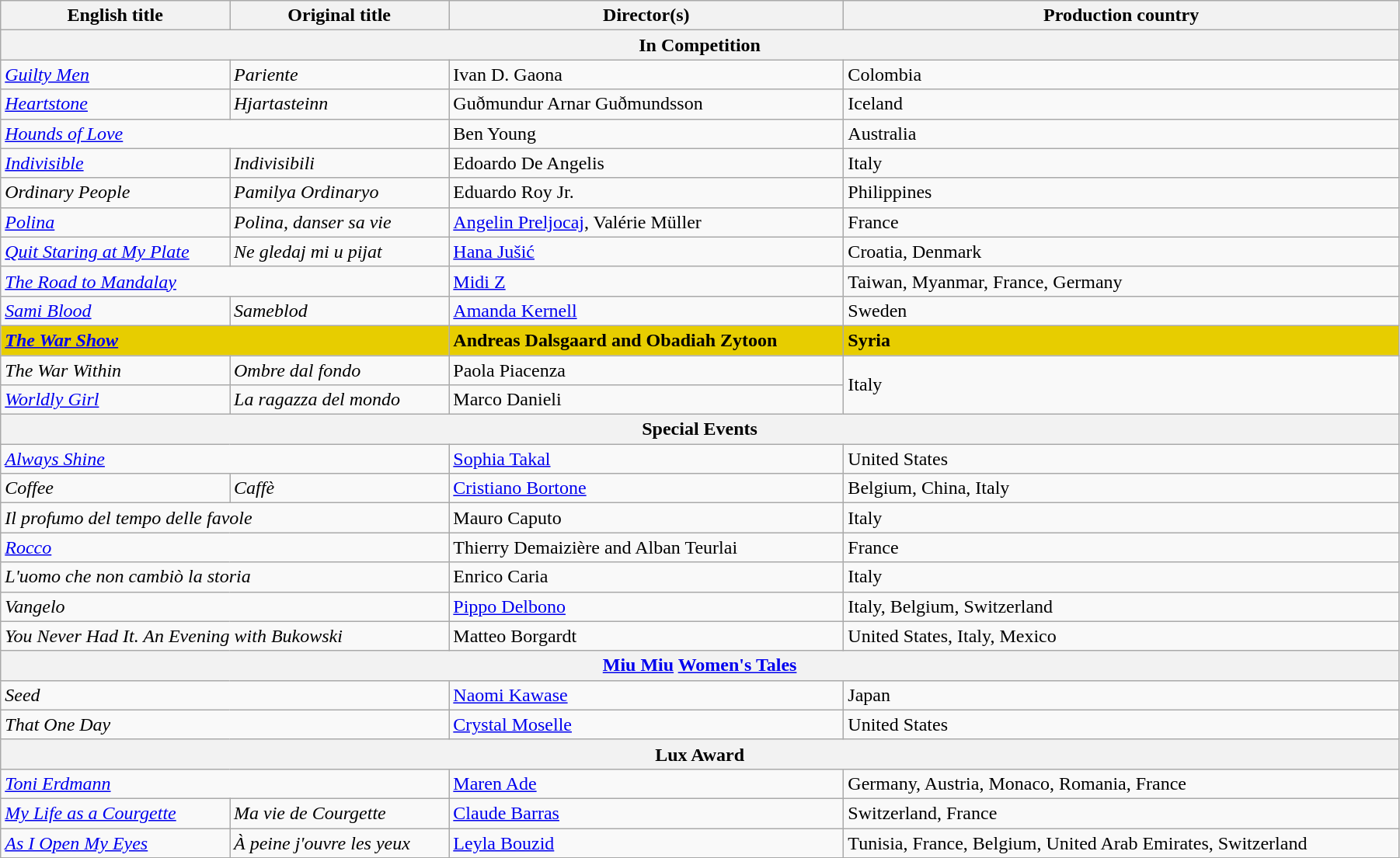<table class="wikitable" style="width:95%; margin-bottom:0px">
<tr>
<th>English title</th>
<th>Original title</th>
<th>Director(s)</th>
<th>Production country</th>
</tr>
<tr>
<th colspan="4">In Competition</th>
</tr>
<tr>
<td><em><a href='#'>Guilty Men</a></em></td>
<td><em>Pariente</em></td>
<td data-sort-value="Gaona">Ivan D. Gaona</td>
<td>Colombia</td>
</tr>
<tr>
<td><em><a href='#'>Heartstone</a></em></td>
<td><em>Hjartasteinn</em></td>
<td data-sort-value="Guðmundsson">Guðmundur Arnar Guðmundsson</td>
<td>Iceland</td>
</tr>
<tr>
<td colspan="2"><em><a href='#'>Hounds of Love</a></em></td>
<td data-sort-value="Young">Ben Young</td>
<td>Australia</td>
</tr>
<tr>
<td><em><a href='#'>Indivisible</a></em></td>
<td><em>Indivisibili</em></td>
<td data-sort-value="De Angelis">Edoardo De Angelis</td>
<td>Italy</td>
</tr>
<tr>
<td><em>Ordinary People</em></td>
<td><em>Pamilya Ordinaryo</em></td>
<td data-sort-value="Roy">Eduardo Roy Jr.</td>
<td>Philippines</td>
</tr>
<tr>
<td><em><a href='#'>Polina</a></em></td>
<td><em>Polina, danser sa vie</em></td>
<td data-sort-value="Preljocaj"><a href='#'>Angelin Preljocaj</a>, Valérie Müller</td>
<td>France</td>
</tr>
<tr>
<td><em><a href='#'>Quit Staring at My Plate</a></em></td>
<td><em>Ne gledaj mi u pijat</em></td>
<td data-sort-value="Jusić"><a href='#'>Hana Jušić</a></td>
<td>Croatia, Denmark</td>
</tr>
<tr>
<td colspan=2 data-sort-value="Road"><em><a href='#'>The Road to Mandalay</a></em></td>
<td><a href='#'>Midi Z</a></td>
<td>Taiwan, Myanmar, France, Germany</td>
</tr>
<tr>
<td><em><a href='#'>Sami Blood</a></em></td>
<td><em>Sameblod</em></td>
<td data-sort-value="Kernell"><a href='#'>Amanda Kernell</a></td>
<td>Sweden</td>
</tr>
<tr style="background:#E7CD00;">
<td colspan=2 data-sort-value="War"><strong><em><a href='#'>The War Show</a></em></strong></td>
<td data-sort-value="Dalsgaard"><strong>Andreas Dalsgaard and Obadiah Zytoon</strong></td>
<td><strong>Syria</strong></td>
</tr>
<tr>
<td><em>The War Within</em></td>
<td><em>Ombre dal fondo</em></td>
<td data-sort-value="Piacenza">Paola Piacenza</td>
<td rowspan="2">Italy</td>
</tr>
<tr>
<td><em><a href='#'>Worldly Girl</a></em></td>
<td data-sort-value="Ragazza"><em>La ragazza del mondo</em></td>
<td data-sort-value="Danieli">Marco Danieli</td>
</tr>
<tr>
<th colspan="4">Special Events</th>
</tr>
<tr>
<td colspan="2"><em><a href='#'>Always Shine</a></em></td>
<td><a href='#'>Sophia Takal</a></td>
<td>United States</td>
</tr>
<tr>
<td><em>Coffee</em></td>
<td><em>Caffè</em></td>
<td><a href='#'>Cristiano Bortone</a></td>
<td>Belgium, China, Italy</td>
</tr>
<tr>
<td colspan="2"><em>Il profumo del tempo delle favole</em></td>
<td>Mauro Caputo</td>
<td>Italy</td>
</tr>
<tr>
<td colspan="2"><em><a href='#'>Rocco</a></em></td>
<td>Thierry Demaizière and Alban Teurlai</td>
<td>France</td>
</tr>
<tr>
<td colspan="2"><em>L'uomo che non cambiò la storia</em></td>
<td>Enrico Caria</td>
<td>Italy</td>
</tr>
<tr>
<td colspan="2"><em>Vangelo</em></td>
<td><a href='#'>Pippo Delbono</a></td>
<td>Italy, Belgium, Switzerland</td>
</tr>
<tr>
<td colspan="2"><em>You Never Had It. An Evening with Bukowski</em></td>
<td>Matteo Borgardt</td>
<td>United States, Italy, Mexico</td>
</tr>
<tr>
<th colspan="4"><a href='#'>Miu Miu</a> <a href='#'>Women's Tales</a></th>
</tr>
<tr>
<td colspan="2"><em>Seed</em></td>
<td><a href='#'>Naomi Kawase</a></td>
<td>Japan</td>
</tr>
<tr>
<td colspan="2"><em>That One Day</em></td>
<td><a href='#'>Crystal Moselle</a></td>
<td>United States</td>
</tr>
<tr>
<th colspan="4">Lux Award</th>
</tr>
<tr>
<td colspan="2"><em><a href='#'>Toni Erdmann</a></em></td>
<td><a href='#'>Maren Ade</a></td>
<td>Germany, Austria, Monaco, Romania, France</td>
</tr>
<tr>
<td><em><a href='#'>My Life as a Courgette</a></em></td>
<td><em>Ma vie de Courgette</em></td>
<td><a href='#'>Claude Barras</a></td>
<td>Switzerland, France</td>
</tr>
<tr>
<td><em><a href='#'>As I Open My Eyes</a></em></td>
<td><em>À peine j'ouvre les yeux</em></td>
<td><a href='#'>Leyla Bouzid</a></td>
<td>Tunisia, France, Belgium, United Arab Emirates, Switzerland</td>
</tr>
</table>
